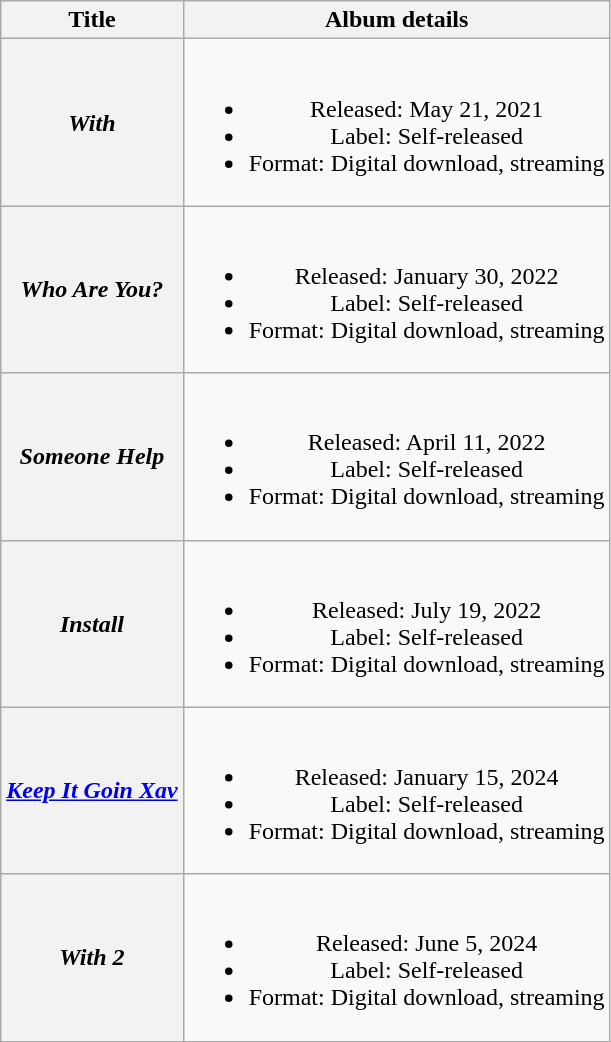<table class="wikitable plainrowheaders" style="text-align:center;">
<tr>
<th scope="col">Title</th>
<th scope="col">Album details</th>
</tr>
<tr>
<th scope="row"><em>With</em></th>
<td><br><ul><li>Released: May 21, 2021</li><li>Label: Self-released</li><li>Format: Digital download, streaming</li></ul></td>
</tr>
<tr>
<th scope="row"><em>Who Are You?</em></th>
<td><br><ul><li>Released: January 30, 2022</li><li>Label: Self-released</li><li>Format: Digital download, streaming</li></ul></td>
</tr>
<tr>
<th scope="row"><em>Someone Help</em></th>
<td><br><ul><li>Released: April 11, 2022</li><li>Label: Self-released</li><li>Format: Digital download, streaming</li></ul></td>
</tr>
<tr>
<th scope="row"><em>Install</em></th>
<td><br><ul><li>Released: July 19, 2022</li><li>Label: Self-released</li><li>Format: Digital download, streaming</li></ul></td>
</tr>
<tr>
<th scope="row"><em><a href='#'>Keep It Goin Xav</a></em></th>
<td><br><ul><li>Released: January 15, 2024</li><li>Label: Self-released</li><li>Format: Digital download, streaming</li></ul></td>
</tr>
<tr>
<th scope="row"><em>With 2</em></th>
<td><br><ul><li>Released: June 5, 2024</li><li>Label: Self-released</li><li>Format: Digital download, streaming</li></ul></td>
</tr>
</table>
